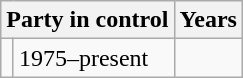<table class="wikitable">
<tr>
<th colspan="2">Party in control</th>
<th>Years</th>
</tr>
<tr>
<td></td>
<td>1975–present</td>
</tr>
</table>
